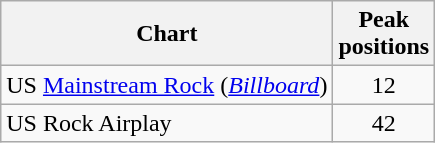<table class="wikitable sortable plainrowheaders">
<tr>
<th scope="col">Chart</th>
<th scope="col">Peak<br> positions</th>
</tr>
<tr>
<td>US <a href='#'>Mainstream Rock</a> (<em><a href='#'>Billboard</a></em>)</td>
<td align=center>12</td>
</tr>
<tr>
<td>US Rock Airplay</td>
<td align=center>42</td>
</tr>
</table>
